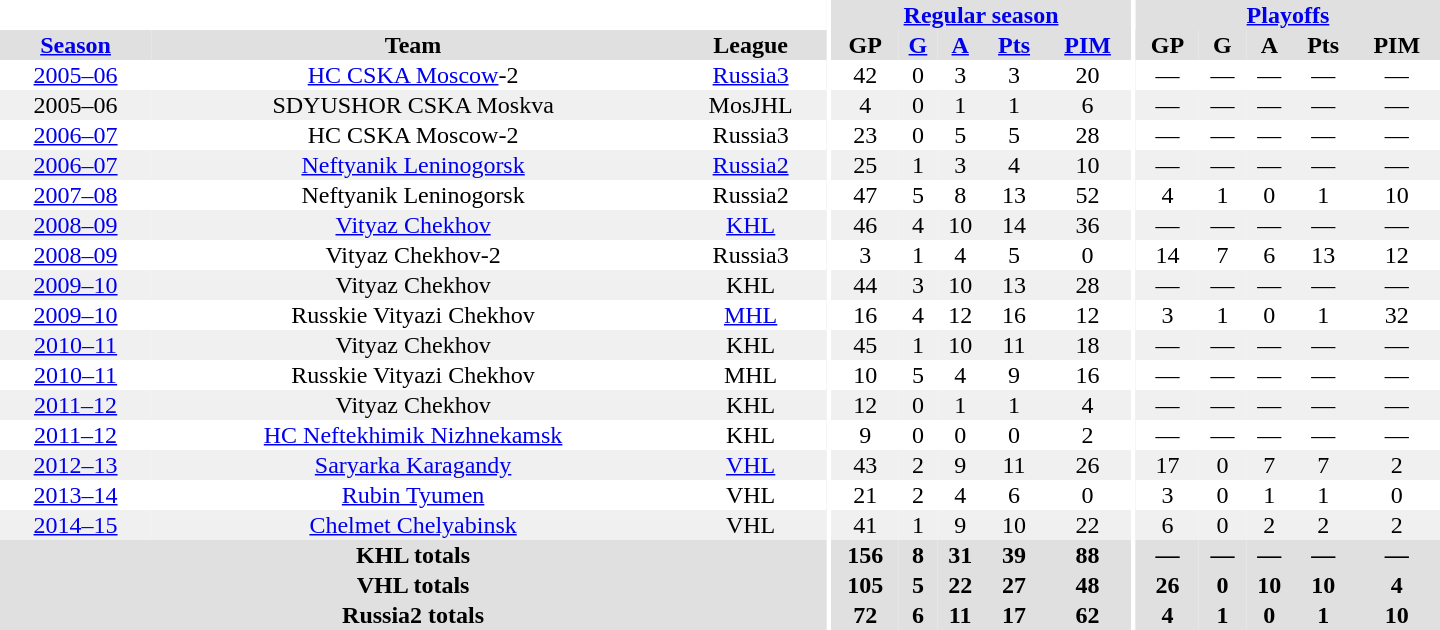<table border="0" cellpadding="1" cellspacing="0" style="text-align:center; width:60em">
<tr bgcolor="#e0e0e0">
<th colspan="3" bgcolor="#ffffff"></th>
<th rowspan="99" bgcolor="#ffffff"></th>
<th colspan="5"><a href='#'>Regular season</a></th>
<th rowspan="99" bgcolor="#ffffff"></th>
<th colspan="5"><a href='#'>Playoffs</a></th>
</tr>
<tr bgcolor="#e0e0e0">
<th><a href='#'>Season</a></th>
<th>Team</th>
<th>League</th>
<th>GP</th>
<th><a href='#'>G</a></th>
<th><a href='#'>A</a></th>
<th><a href='#'>Pts</a></th>
<th><a href='#'>PIM</a></th>
<th>GP</th>
<th>G</th>
<th>A</th>
<th>Pts</th>
<th>PIM</th>
</tr>
<tr>
<td><a href='#'>2005–06</a></td>
<td><a href='#'>HC CSKA Moscow</a>-2</td>
<td><a href='#'>Russia3</a></td>
<td>42</td>
<td>0</td>
<td>3</td>
<td>3</td>
<td>20</td>
<td>—</td>
<td>—</td>
<td>—</td>
<td>—</td>
<td>—</td>
</tr>
<tr bgcolor="#f0f0f0">
<td>2005–06</td>
<td>SDYUSHOR CSKA Moskva</td>
<td>MosJHL</td>
<td>4</td>
<td>0</td>
<td>1</td>
<td>1</td>
<td>6</td>
<td>—</td>
<td>—</td>
<td>—</td>
<td>—</td>
<td>—</td>
</tr>
<tr>
<td><a href='#'>2006–07</a></td>
<td>HC CSKA Moscow-2</td>
<td>Russia3</td>
<td>23</td>
<td>0</td>
<td>5</td>
<td>5</td>
<td>28</td>
<td>—</td>
<td>—</td>
<td>—</td>
<td>—</td>
<td>—</td>
</tr>
<tr bgcolor="#f0f0f0">
<td><a href='#'>2006–07</a></td>
<td><a href='#'>Neftyanik Leninogorsk</a></td>
<td><a href='#'>Russia2</a></td>
<td>25</td>
<td>1</td>
<td>3</td>
<td>4</td>
<td>10</td>
<td>—</td>
<td>—</td>
<td>—</td>
<td>—</td>
<td>—</td>
</tr>
<tr>
<td><a href='#'>2007–08</a></td>
<td>Neftyanik Leninogorsk</td>
<td>Russia2</td>
<td>47</td>
<td>5</td>
<td>8</td>
<td>13</td>
<td>52</td>
<td>4</td>
<td>1</td>
<td>0</td>
<td>1</td>
<td>10</td>
</tr>
<tr bgcolor="#f0f0f0">
<td><a href='#'>2008–09</a></td>
<td><a href='#'>Vityaz Chekhov</a></td>
<td><a href='#'>KHL</a></td>
<td>46</td>
<td>4</td>
<td>10</td>
<td>14</td>
<td>36</td>
<td>—</td>
<td>—</td>
<td>—</td>
<td>—</td>
<td>—</td>
</tr>
<tr>
<td><a href='#'>2008–09</a></td>
<td>Vityaz Chekhov-2</td>
<td>Russia3</td>
<td>3</td>
<td>1</td>
<td>4</td>
<td>5</td>
<td>0</td>
<td>14</td>
<td>7</td>
<td>6</td>
<td>13</td>
<td>12</td>
</tr>
<tr bgcolor="#f0f0f0">
<td><a href='#'>2009–10</a></td>
<td>Vityaz Chekhov</td>
<td>KHL</td>
<td>44</td>
<td>3</td>
<td>10</td>
<td>13</td>
<td>28</td>
<td>—</td>
<td>—</td>
<td>—</td>
<td>—</td>
<td>—</td>
</tr>
<tr>
<td><a href='#'>2009–10</a></td>
<td>Russkie Vityazi Chekhov</td>
<td><a href='#'>MHL</a></td>
<td>16</td>
<td>4</td>
<td>12</td>
<td>16</td>
<td>12</td>
<td>3</td>
<td>1</td>
<td>0</td>
<td>1</td>
<td>32</td>
</tr>
<tr bgcolor="#f0f0f0">
<td><a href='#'>2010–11</a></td>
<td>Vityaz Chekhov</td>
<td>KHL</td>
<td>45</td>
<td>1</td>
<td>10</td>
<td>11</td>
<td>18</td>
<td>—</td>
<td>—</td>
<td>—</td>
<td>—</td>
<td>—</td>
</tr>
<tr>
<td><a href='#'>2010–11</a></td>
<td>Russkie Vityazi Chekhov</td>
<td>MHL</td>
<td>10</td>
<td>5</td>
<td>4</td>
<td>9</td>
<td>16</td>
<td>—</td>
<td>—</td>
<td>—</td>
<td>—</td>
<td>—</td>
</tr>
<tr bgcolor="#f0f0f0">
<td><a href='#'>2011–12</a></td>
<td>Vityaz Chekhov</td>
<td>KHL</td>
<td>12</td>
<td>0</td>
<td>1</td>
<td>1</td>
<td>4</td>
<td>—</td>
<td>—</td>
<td>—</td>
<td>—</td>
<td>—</td>
</tr>
<tr>
<td><a href='#'>2011–12</a></td>
<td><a href='#'>HC Neftekhimik Nizhnekamsk</a></td>
<td>KHL</td>
<td>9</td>
<td>0</td>
<td>0</td>
<td>0</td>
<td>2</td>
<td>—</td>
<td>—</td>
<td>—</td>
<td>—</td>
<td>—</td>
</tr>
<tr bgcolor="#f0f0f0">
<td><a href='#'>2012–13</a></td>
<td><a href='#'>Saryarka Karagandy</a></td>
<td><a href='#'>VHL</a></td>
<td>43</td>
<td>2</td>
<td>9</td>
<td>11</td>
<td>26</td>
<td>17</td>
<td>0</td>
<td>7</td>
<td>7</td>
<td>2</td>
</tr>
<tr>
<td><a href='#'>2013–14</a></td>
<td><a href='#'>Rubin Tyumen</a></td>
<td>VHL</td>
<td>21</td>
<td>2</td>
<td>4</td>
<td>6</td>
<td>0</td>
<td>3</td>
<td>0</td>
<td>1</td>
<td>1</td>
<td>0</td>
</tr>
<tr bgcolor="#f0f0f0">
<td><a href='#'>2014–15</a></td>
<td><a href='#'>Chelmet Chelyabinsk</a></td>
<td>VHL</td>
<td>41</td>
<td>1</td>
<td>9</td>
<td>10</td>
<td>22</td>
<td>6</td>
<td>0</td>
<td>2</td>
<td>2</td>
<td>2</td>
</tr>
<tr>
</tr>
<tr ALIGN="center" bgcolor="#e0e0e0">
<th colspan="3">KHL totals</th>
<th ALIGN="center">156</th>
<th ALIGN="center">8</th>
<th ALIGN="center">31</th>
<th ALIGN="center">39</th>
<th ALIGN="center">88</th>
<th ALIGN="center">—</th>
<th ALIGN="center">—</th>
<th ALIGN="center">—</th>
<th ALIGN="center">—</th>
<th ALIGN="center">—</th>
</tr>
<tr>
</tr>
<tr ALIGN="center" bgcolor="#e0e0e0">
<th colspan="3">VHL totals</th>
<th ALIGN="center">105</th>
<th ALIGN="center">5</th>
<th ALIGN="center">22</th>
<th ALIGN="center">27</th>
<th ALIGN="center">48</th>
<th ALIGN="center">26</th>
<th ALIGN="center">0</th>
<th ALIGN="center">10</th>
<th ALIGN="center">10</th>
<th ALIGN="center">4</th>
</tr>
<tr>
</tr>
<tr ALIGN="center" bgcolor="#e0e0e0">
<th colspan="3">Russia2 totals</th>
<th ALIGN="center">72</th>
<th ALIGN="center">6</th>
<th ALIGN="center">11</th>
<th ALIGN="center">17</th>
<th ALIGN="center">62</th>
<th ALIGN="center">4</th>
<th ALIGN="center">1</th>
<th ALIGN="center">0</th>
<th ALIGN="center">1</th>
<th ALIGN="center">10</th>
</tr>
</table>
